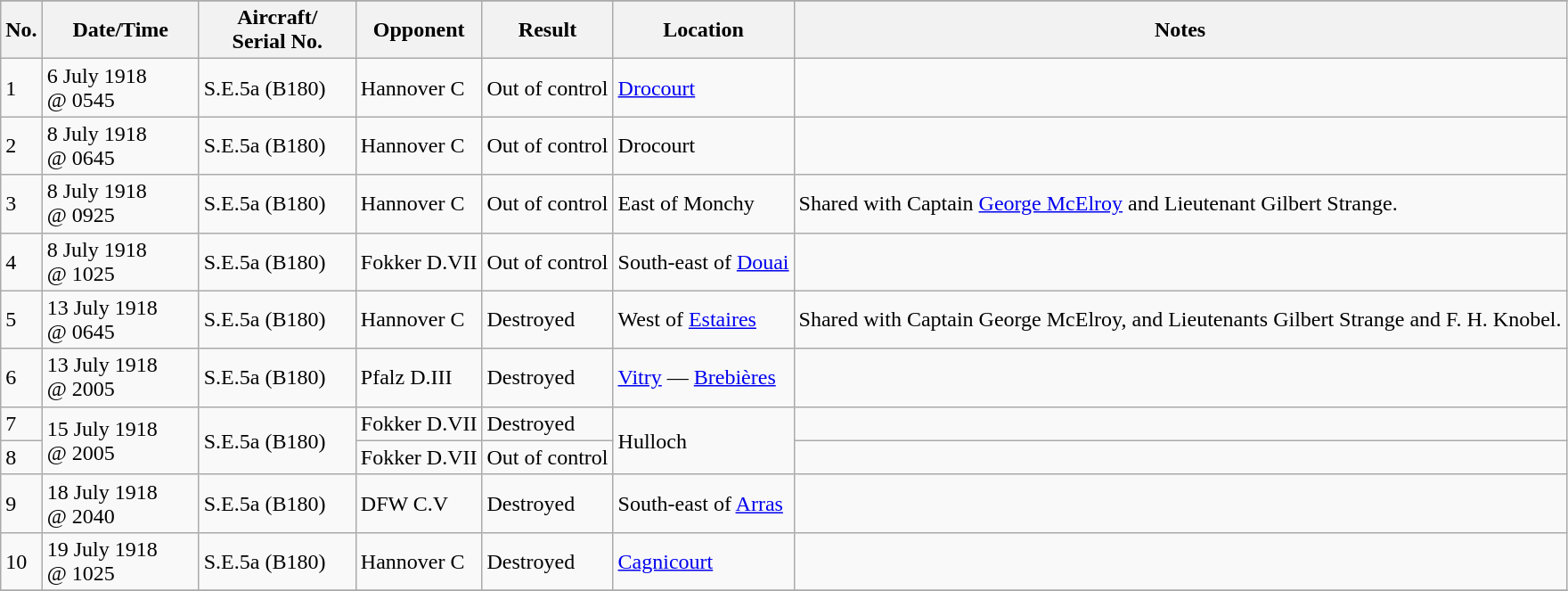<table class="wikitable">
<tr>
</tr>
<tr>
<th>No.</th>
<th width="110">Date/Time</th>
<th width="110">Aircraft/<br>Serial No.</th>
<th>Opponent</th>
<th>Result</th>
<th>Location</th>
<th>Notes</th>
</tr>
<tr>
<td>1</td>
<td>6 July 1918<br>@ 0545</td>
<td>S.E.5a (B180)</td>
<td>Hannover C</td>
<td>Out of control</td>
<td><a href='#'>Drocourt</a></td>
<td></td>
</tr>
<tr>
<td>2</td>
<td>8 July 1918<br>@ 0645</td>
<td>S.E.5a (B180)</td>
<td>Hannover C</td>
<td>Out of control</td>
<td>Drocourt</td>
<td></td>
</tr>
<tr>
<td>3</td>
<td>8 July 1918<br>@ 0925</td>
<td>S.E.5a (B180)</td>
<td>Hannover C</td>
<td>Out of control</td>
<td>East of Monchy</td>
<td>Shared with Captain <a href='#'>George McElroy</a> and Lieutenant Gilbert Strange.</td>
</tr>
<tr>
<td>4</td>
<td>8 July 1918<br>@ 1025</td>
<td>S.E.5a (B180)</td>
<td>Fokker D.VII</td>
<td>Out of control</td>
<td>South-east of <a href='#'>Douai</a></td>
<td></td>
</tr>
<tr>
<td>5</td>
<td>13 July 1918<br>@ 0645</td>
<td>S.E.5a (B180)</td>
<td>Hannover C</td>
<td>Destroyed</td>
<td>West of <a href='#'>Estaires</a></td>
<td>Shared with Captain George McElroy, and Lieutenants Gilbert Strange and F. H. Knobel.</td>
</tr>
<tr>
<td>6</td>
<td>13 July 1918<br>@ 2005</td>
<td>S.E.5a (B180)</td>
<td>Pfalz D.III</td>
<td>Destroyed</td>
<td><a href='#'>Vitry</a> — <a href='#'>Brebières</a></td>
<td></td>
</tr>
<tr>
<td>7</td>
<td rowspan="2">15 July 1918<br>@ 2005</td>
<td rowspan="2">S.E.5a (B180)</td>
<td>Fokker D.VII</td>
<td>Destroyed</td>
<td rowspan="2">Hulloch</td>
<td></td>
</tr>
<tr>
<td>8</td>
<td>Fokker D.VII</td>
<td>Out of control</td>
<td></td>
</tr>
<tr>
<td>9</td>
<td>18 July 1918<br>@ 2040</td>
<td>S.E.5a (B180)</td>
<td>DFW C.V</td>
<td>Destroyed</td>
<td>South-east of <a href='#'>Arras</a></td>
<td></td>
</tr>
<tr>
<td>10</td>
<td>19 July 1918<br>@ 1025</td>
<td>S.E.5a (B180)</td>
<td>Hannover C</td>
<td>Destroyed</td>
<td><a href='#'>Cagnicourt</a></td>
<td></td>
</tr>
<tr>
</tr>
</table>
